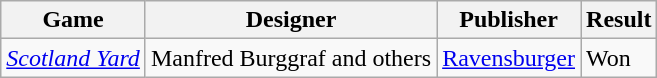<table class="wikitable">
<tr>
<th>Game</th>
<th>Designer</th>
<th>Publisher</th>
<th>Result</th>
</tr>
<tr>
<td><em><a href='#'>Scotland Yard</a></em></td>
<td>Manfred Burggraf and others</td>
<td><a href='#'>Ravensburger</a></td>
<td>Won</td>
</tr>
</table>
